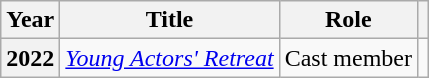<table class="wikitable plainrowheaders">
<tr>
<th scope="col">Year</th>
<th scope="col">Title</th>
<th scope="col">Role</th>
<th scope="col" class="unsortable"></th>
</tr>
<tr>
<th scope="row">2022</th>
<td><em><a href='#'>Young Actors' Retreat</a></em></td>
<td>Cast member</td>
<td style="text-align:center"></td>
</tr>
</table>
